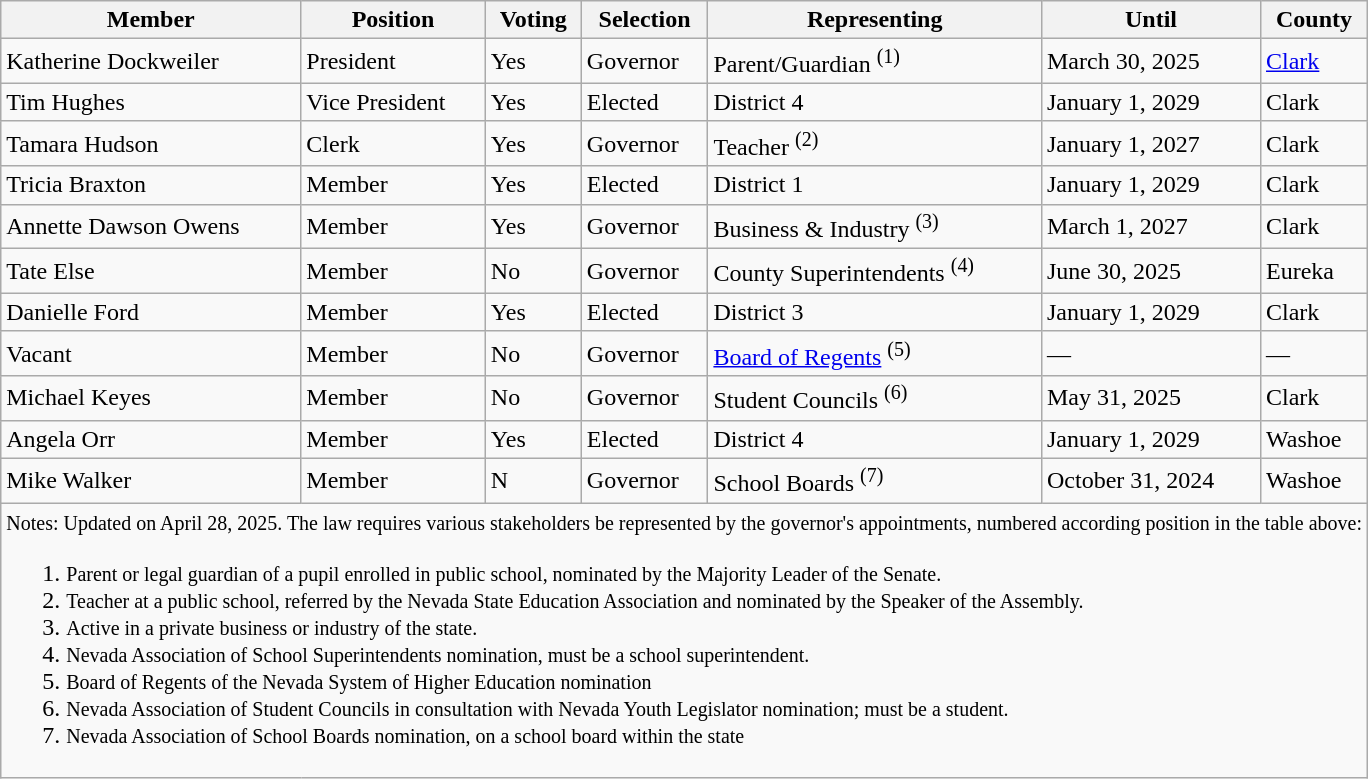<table class="wikitable sortable">
<tr>
<th>Member</th>
<th>Position</th>
<th>Voting</th>
<th>Selection</th>
<th>Representing</th>
<th>Until</th>
<th>County</th>
</tr>
<tr>
<td>Katherine Dockweiler</td>
<td>President</td>
<td>Yes</td>
<td>Governor</td>
<td>Parent/Guardian <sup>(1)</sup></td>
<td>March 30, 2025</td>
<td><a href='#'>Clark</a></td>
</tr>
<tr>
<td>Tim Hughes</td>
<td>Vice President</td>
<td>Yes</td>
<td>Elected</td>
<td>District 4</td>
<td>January 1, 2029</td>
<td>Clark</td>
</tr>
<tr>
<td>Tamara Hudson</td>
<td>Clerk</td>
<td>Yes</td>
<td>Governor</td>
<td>Teacher <sup>(2)</sup></td>
<td>January 1, 2027</td>
<td>Clark</td>
</tr>
<tr>
<td>Tricia Braxton</td>
<td>Member</td>
<td>Yes</td>
<td>Elected</td>
<td>District 1</td>
<td>January 1, 2029</td>
<td>Clark</td>
</tr>
<tr>
<td>Annette Dawson Owens</td>
<td>Member</td>
<td>Yes</td>
<td>Governor</td>
<td>Business & Industry <sup>(3)</sup></td>
<td>March 1, 2027</td>
<td>Clark</td>
</tr>
<tr>
<td>Tate Else</td>
<td>Member</td>
<td>No</td>
<td>Governor</td>
<td>County Superintendents <sup>(4)</sup></td>
<td>June 30, 2025</td>
<td>Eureka</td>
</tr>
<tr>
<td>Danielle Ford</td>
<td>Member</td>
<td>Yes</td>
<td>Elected</td>
<td>District 3</td>
<td>January 1, 2029</td>
<td>Clark</td>
</tr>
<tr>
<td>Vacant</td>
<td>Member</td>
<td>No</td>
<td>Governor</td>
<td><a href='#'>Board of Regents</a> <sup>(5)</sup></td>
<td>—</td>
<td>—</td>
</tr>
<tr>
<td>Michael Keyes</td>
<td>Member</td>
<td>No</td>
<td>Governor</td>
<td>Student Councils <sup>(6)</sup></td>
<td>May 31, 2025</td>
<td>Clark</td>
</tr>
<tr>
<td>Angela Orr</td>
<td>Member</td>
<td>Yes</td>
<td>Elected</td>
<td>District 4</td>
<td>January 1, 2029</td>
<td>Washoe</td>
</tr>
<tr>
<td>Mike Walker</td>
<td>Member</td>
<td>N</td>
<td>Governor</td>
<td>School Boards <sup>(7)</sup></td>
<td>October 31, 2024</td>
<td>Washoe</td>
</tr>
<tr>
<td colspan="7"><small>Notes: Updated on April 28, 2025. The law requires various stakeholders be represented by the governor's appointments, numbered according position in the table above:</small><br><ol><li><small>Parent or legal guardian of a pupil enrolled in public school, nominated by the Majority Leader of the Senate.</small></li><li><small>Teacher at a public school, referred by the Nevada State Education Association and nominated by the Speaker of the Assembly.</small></li><li><small>Active in a private business or industry of the state.</small></li><li><small>Nevada Association of School Superintendents nomination, must be a school superintendent.</small></li><li><small>Board of Regents of the Nevada System of Higher Education nomination</small></li><li><small>Nevada Association of Student Councils in consultation with Nevada Youth Legislator nomination; must be a student.</small></li><li><small>Nevada Association of School Boards nomination, on a school board within the state</small></li></ol></td>
</tr>
</table>
